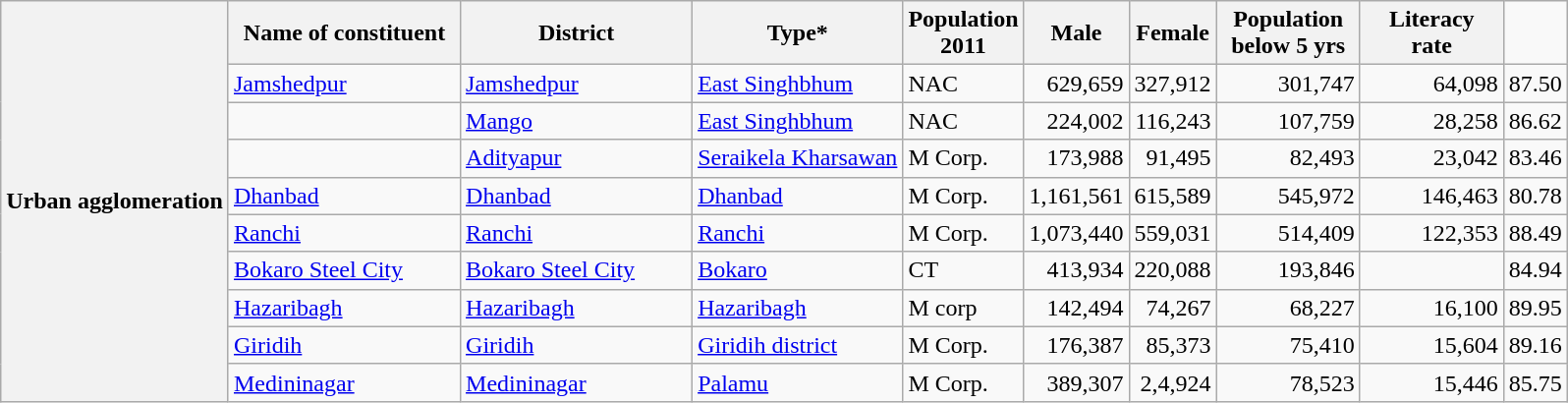<table class="sortable wikitable" style="text-align:center;">
<tr>
<th rowspan="150" rowspan="1">Urban agglomeration</th>
<th width="150" rowspan="1">Name of constituent</th>
<th width="150" rowspan="1">District</th>
<th rowspan="1">Type*</th>
<th rowspan="1">Population<br>2011</th>
<th rowspan="1">Male</th>
<th rowspan="1">Female</th>
<th width="90" rowspan="1">Population<br> below 5 yrs</th>
<th width="90" rowspan="1">Literacy<br>rate</th>
</tr>
<tr>
<td align="left"><a href='#'>Jamshedpur</a></td>
<td align="left"><a href='#'>Jamshedpur</a></td>
<td align="left"><a href='#'>East Singhbhum</a></td>
<td align="left">NAC</td>
<td align="right">629,659</td>
<td align="right">327,912</td>
<td align="right">301,747</td>
<td align="right">64,098</td>
<td align="right">87.50</td>
</tr>
<tr>
<td align="left"></td>
<td align="left"><a href='#'>Mango</a></td>
<td align="left"><a href='#'>East Singhbhum</a></td>
<td align="left">NAC</td>
<td align="right">224,002</td>
<td align="right">116,243</td>
<td align="right">107,759</td>
<td align="right">28,258</td>
<td align="right">86.62</td>
</tr>
<tr>
<td align="left"></td>
<td align="left"><a href='#'>Adityapur</a></td>
<td align="left"><a href='#'>Seraikela Kharsawan</a></td>
<td align="left">M Corp.</td>
<td align="right">173,988</td>
<td align="right">91,495</td>
<td align="right">82,493</td>
<td align="right">23,042</td>
<td align="right">83.46</td>
</tr>
<tr>
<td align="left"><a href='#'>Dhanbad</a></td>
<td align="left"><a href='#'>Dhanbad</a></td>
<td align="left"><a href='#'>Dhanbad</a></td>
<td align="left">M Corp.</td>
<td align="right">1,161,561</td>
<td align="right">615,589</td>
<td align="right">545,972</td>
<td align="right">146,463</td>
<td align="right">80.78</td>
</tr>
<tr>
<td align="left"><a href='#'>Ranchi</a></td>
<td align="left"><a href='#'>Ranchi</a></td>
<td align="left"><a href='#'>Ranchi</a></td>
<td align="left">M Corp.</td>
<td align="right">1,073,440</td>
<td align="right">559,031</td>
<td align="right">514,409</td>
<td align="right">122,353</td>
<td align="right">88.49</td>
</tr>
<tr>
<td align="left"><a href='#'>Bokaro Steel City</a></td>
<td align="left"><a href='#'>Bokaro Steel City</a></td>
<td align="left"><a href='#'>Bokaro</a></td>
<td align="left">CT</td>
<td align="right">413,934</td>
<td align="right">220,088</td>
<td align="right">193,846</td>
<td align="right"></td>
<td align="right">84.94</td>
</tr>
<tr>
<td align="left"><a href='#'>Hazaribagh</a></td>
<td align="left"><a href='#'>Hazaribagh</a></td>
<td align="left"><a href='#'>Hazaribagh</a></td>
<td align="left">M corp</td>
<td align="right">142,494</td>
<td align="right">74,267</td>
<td align="right">68,227</td>
<td align="right">16,100</td>
<td align="right">89.95</td>
</tr>
<tr>
<td align="left"><a href='#'>Giridih</a></td>
<td align="left"><a href='#'>Giridih</a></td>
<td align="left"><a href='#'>Giridih district</a></td>
<td align="left">M Corp.</td>
<td align="right">176,387</td>
<td align="right">85,373</td>
<td align="right">75,410</td>
<td align="right">15,604</td>
<td align="right">89.16</td>
</tr>
<tr>
<td align="left"><a href='#'>Medininagar</a></td>
<td align="left"><a href='#'>Medininagar</a></td>
<td align="left"><a href='#'>Palamu</a></td>
<td align="left">M Corp.</td>
<td align="right">389,307</td>
<td align="right">2,4,924</td>
<td align="right">78,523</td>
<td align="right">15,446</td>
<td align="right">85.75</td>
</tr>
</table>
